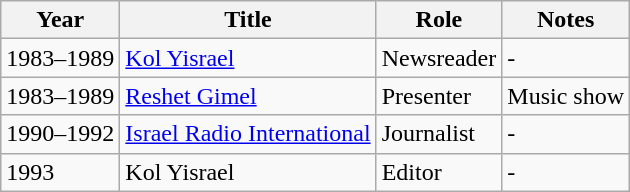<table class="wikitable">
<tr>
<th>Year</th>
<th>Title</th>
<th>Role</th>
<th>Notes</th>
</tr>
<tr>
<td>1983–1989</td>
<td><a href='#'>Kol Yisrael</a></td>
<td>Newsreader</td>
<td>-</td>
</tr>
<tr>
<td>1983–1989</td>
<td><a href='#'>Reshet Gimel</a></td>
<td>Presenter</td>
<td>Music show</td>
</tr>
<tr>
<td>1990–1992</td>
<td><a href='#'>Israel Radio International</a></td>
<td>Journalist</td>
<td>-</td>
</tr>
<tr>
<td>1993</td>
<td>Kol Yisrael</td>
<td>Editor</td>
<td>-</td>
</tr>
</table>
